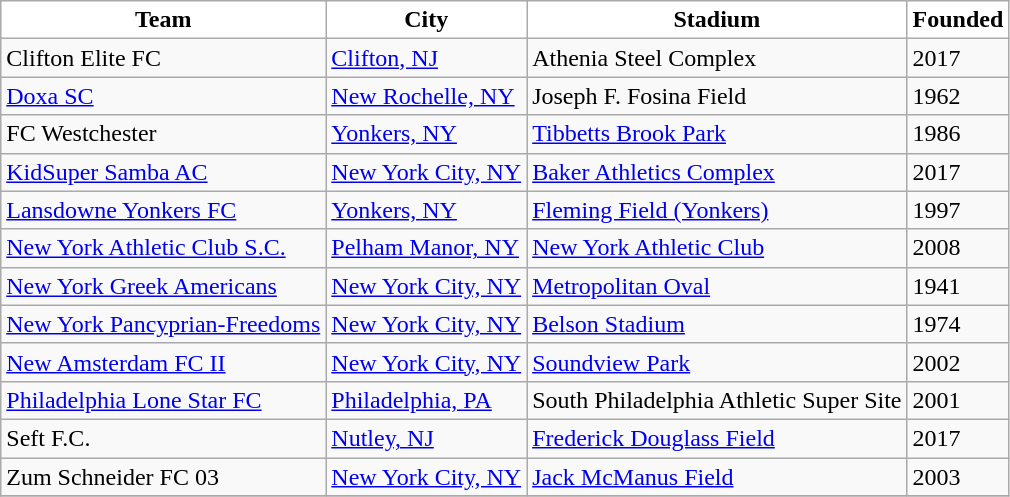<table class="wikitable sortable" style="text-align:left">
<tr>
<th style="background:white">Team</th>
<th style="background:white">City</th>
<th style="background:white">Stadium</th>
<th style="background:white">Founded</th>
</tr>
<tr>
<td>Clifton Elite FC</td>
<td><a href='#'>Clifton, NJ</a></td>
<td>Athenia Steel Complex</td>
<td>2017</td>
</tr>
<tr>
<td><a href='#'>Doxa SC</a></td>
<td><a href='#'>New Rochelle, NY</a></td>
<td>Joseph F. Fosina Field</td>
<td>1962</td>
</tr>
<tr>
<td>FC Westchester</td>
<td><a href='#'>Yonkers, NY</a></td>
<td><a href='#'>Tibbetts Brook Park</a></td>
<td>1986</td>
</tr>
<tr>
<td><a href='#'>KidSuper Samba AC</a></td>
<td><a href='#'>New York City, NY</a></td>
<td><a href='#'>Baker Athletics Complex</a></td>
<td>2017</td>
</tr>
<tr>
<td><a href='#'>Lansdowne Yonkers FC</a></td>
<td><a href='#'>Yonkers, NY</a></td>
<td><a href='#'>Fleming Field (Yonkers)</a></td>
<td>1997</td>
</tr>
<tr>
<td><a href='#'>New York Athletic Club S.C.</a></td>
<td><a href='#'>Pelham Manor, NY</a></td>
<td><a href='#'>New York Athletic Club</a></td>
<td>2008</td>
</tr>
<tr>
<td><a href='#'>New York Greek Americans</a></td>
<td><a href='#'>New York City, NY</a></td>
<td><a href='#'>Metropolitan Oval</a></td>
<td>1941</td>
</tr>
<tr>
<td><a href='#'>New York Pancyprian-Freedoms</a></td>
<td><a href='#'>New York City, NY</a></td>
<td><a href='#'>Belson Stadium</a></td>
<td>1974</td>
</tr>
<tr>
<td><a href='#'>New Amsterdam FC II</a></td>
<td><a href='#'>New York City, NY</a></td>
<td><a href='#'>Soundview Park</a></td>
<td>2002</td>
</tr>
<tr>
<td><a href='#'>Philadelphia Lone Star FC</a></td>
<td><a href='#'>Philadelphia, PA</a></td>
<td>South Philadelphia Athletic Super Site</td>
<td>2001</td>
</tr>
<tr>
<td>Seft F.C.</td>
<td><a href='#'>Nutley, NJ</a></td>
<td><a href='#'>Frederick Douglass Field</a></td>
<td>2017</td>
</tr>
<tr>
<td>Zum Schneider FC 03</td>
<td><a href='#'>New York City, NY</a></td>
<td><a href='#'>Jack McManus Field</a></td>
<td>2003</td>
</tr>
<tr>
</tr>
</table>
